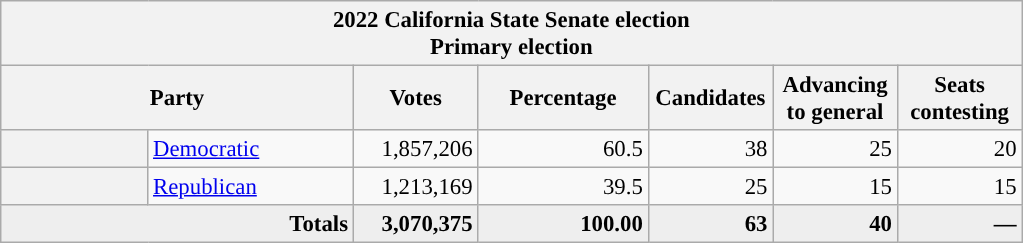<table class="wikitable" style=" font-size:95%;">
<tr>
<th colspan="7">2022 California State Senate election<br>Primary election</th>
</tr>
<tr>
<th colspan=2 style="width: 15em">Party</th>
<th style="width: 5em">Votes</th>
<th style="width: 7em">Percentage</th>
<th style="width: 5em">Candidates</th>
<th style="width: 5em">Advancing to general</th>
<th style="width: 5em">Seats contesting</th>
</tr>
<tr>
<th style="background:"></th>
<td style="width: 130px"><a href='#'>Democratic</a></td>
<td style="text-align:right;">1,857,206</td>
<td style="text-align:right;">60.5</td>
<td style="text-align:right;">38</td>
<td style="text-align:right;">25</td>
<td style="text-align:right;">20</td>
</tr>
<tr>
<th style="background:"></th>
<td style="width: 130px"><a href='#'>Republican</a></td>
<td style="text-align:right;">1,213,169</td>
<td style="text-align:right;">39.5</td>
<td style="text-align:right;">25</td>
<td style="text-align:right;">15</td>
<td style="text-align:right;">15</td>
</tr>
<tr style="background:#eee; text-align:right;">
<td colspan="2"><strong>Totals</strong></td>
<td><strong>3,070,375</strong></td>
<td><strong>100.00</strong></td>
<td><strong>63</strong></td>
<td><strong>40</strong></td>
<td><strong>—</strong></td>
</tr>
</table>
